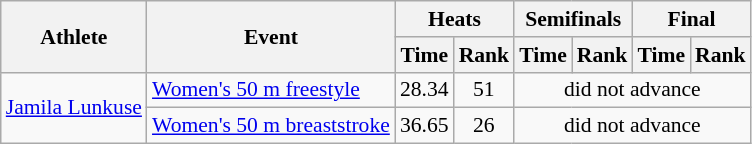<table class=wikitable style=font-size:90%>
<tr>
<th rowspan=2>Athlete</th>
<th rowspan=2>Event</th>
<th colspan=2>Heats</th>
<th colspan=2>Semifinals</th>
<th colspan=2>Final</th>
</tr>
<tr>
<th>Time</th>
<th>Rank</th>
<th>Time</th>
<th>Rank</th>
<th>Time</th>
<th>Rank</th>
</tr>
<tr>
<td rowspan=2><a href='#'>Jamila Lunkuse</a></td>
<td><a href='#'>Women's 50 m freestyle</a></td>
<td align=center>28.34</td>
<td align=center>51</td>
<td align=center colspan=4>did not advance</td>
</tr>
<tr>
<td><a href='#'>Women's 50 m breaststroke</a></td>
<td align=center>36.65</td>
<td align=center>26</td>
<td align=center colspan=4>did not advance</td>
</tr>
</table>
